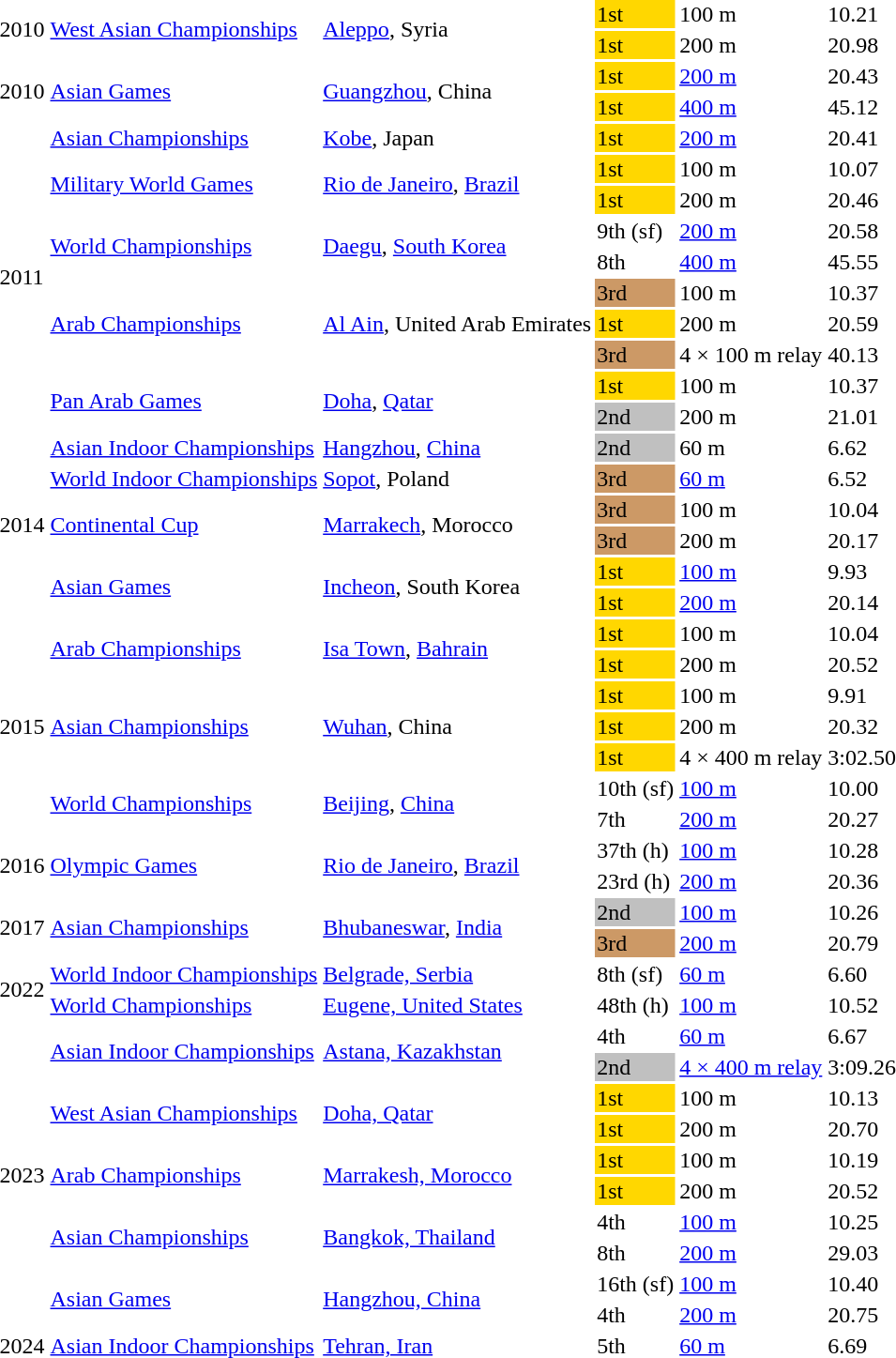<table>
<tr>
<td rowspan=2>2010</td>
<td rowspan=2><a href='#'>West Asian Championships</a></td>
<td rowspan=2><a href='#'>Aleppo</a>, Syria</td>
<td bgcolor=gold>1st</td>
<td>100 m</td>
<td>10.21</td>
</tr>
<tr>
<td bgcolor=gold>1st</td>
<td>200 m</td>
<td>20.98</td>
</tr>
<tr>
<td rowspan=2>2010</td>
<td rowspan=2><a href='#'>Asian Games</a></td>
<td rowspan=2><a href='#'>Guangzhou</a>, China</td>
<td bgcolor=gold>1st</td>
<td><a href='#'>200 m</a></td>
<td>20.43</td>
</tr>
<tr>
<td bgcolor=gold>1st</td>
<td><a href='#'>400 m</a></td>
<td>45.12</td>
</tr>
<tr>
<td rowspan=10>2011</td>
<td><a href='#'>Asian Championships</a></td>
<td><a href='#'>Kobe</a>, Japan</td>
<td bgcolor=gold>1st</td>
<td><a href='#'>200 m</a></td>
<td>20.41 </td>
</tr>
<tr>
<td rowspan=2><a href='#'>Military World Games</a></td>
<td rowspan=2><a href='#'>Rio de Janeiro</a>, <a href='#'>Brazil</a></td>
<td bgcolor=gold>1st</td>
<td>100 m</td>
<td>10.07 </td>
</tr>
<tr>
<td bgcolor=gold>1st</td>
<td>200 m</td>
<td>20.46 </td>
</tr>
<tr>
<td rowspan=2><a href='#'>World Championships</a></td>
<td rowspan=2><a href='#'>Daegu</a>, <a href='#'>South Korea</a></td>
<td>9th (sf)</td>
<td><a href='#'>200 m</a></td>
<td>20.58</td>
</tr>
<tr>
<td>8th</td>
<td><a href='#'>400 m</a></td>
<td>45.55</td>
</tr>
<tr>
<td rowspan=3><a href='#'>Arab Championships</a></td>
<td rowspan=3><a href='#'>Al Ain</a>, United Arab Emirates</td>
<td bgcolor=cc9966>3rd</td>
<td>100 m</td>
<td>10.37</td>
</tr>
<tr>
<td bgcolor=gold>1st</td>
<td>200 m</td>
<td>20.59</td>
</tr>
<tr>
<td bgcolor=cc9966>3rd</td>
<td>4 × 100 m relay</td>
<td>40.13</td>
</tr>
<tr>
<td rowspan=2><a href='#'>Pan Arab Games</a></td>
<td rowspan=2><a href='#'>Doha</a>, <a href='#'>Qatar</a></td>
<td bgcolor=gold>1st</td>
<td>100 m</td>
<td>10.37</td>
</tr>
<tr>
<td bgcolor=silver>2nd</td>
<td>200 m</td>
<td>21.01</td>
</tr>
<tr>
<td rowspan=6>2014</td>
<td><a href='#'>Asian Indoor Championships</a></td>
<td><a href='#'>Hangzhou</a>, <a href='#'>China</a></td>
<td bgcolor=silver>2nd</td>
<td>60 m</td>
<td>6.62</td>
</tr>
<tr>
<td><a href='#'>World Indoor Championships</a></td>
<td><a href='#'>Sopot</a>, Poland</td>
<td bgcolor=cc9966>3rd</td>
<td><a href='#'>60 m</a></td>
<td>6.52</td>
</tr>
<tr>
<td rowspan=2><a href='#'>Continental Cup</a></td>
<td rowspan=2><a href='#'>Marrakech</a>, Morocco</td>
<td bgcolor=cc9966>3rd</td>
<td>100 m</td>
<td>10.04</td>
</tr>
<tr>
<td bgcolor=cc9966>3rd</td>
<td>200 m</td>
<td>20.17</td>
</tr>
<tr>
<td rowspan=2><a href='#'>Asian Games</a></td>
<td rowspan=2><a href='#'>Incheon</a>, South Korea</td>
<td bgcolor=gold>1st</td>
<td><a href='#'>100 m</a></td>
<td>9.93  </td>
</tr>
<tr>
<td bgcolor=gold>1st</td>
<td><a href='#'>200 m</a></td>
<td>20.14 </td>
</tr>
<tr>
<td rowspan=7>2015</td>
<td rowspan=2><a href='#'>Arab Championships</a></td>
<td rowspan=2><a href='#'>Isa Town</a>, <a href='#'>Bahrain</a></td>
<td bgcolor=gold>1st</td>
<td>100 m</td>
<td>10.04</td>
</tr>
<tr>
<td bgcolor=gold>1st</td>
<td>200 m</td>
<td>20.52</td>
</tr>
<tr>
<td rowspan=3><a href='#'>Asian Championships</a></td>
<td rowspan=3><a href='#'>Wuhan</a>, China</td>
<td bgcolor=gold>1st</td>
<td>100 m</td>
<td>9.91 </td>
</tr>
<tr>
<td bgcolor=gold>1st</td>
<td>200 m</td>
<td>20.32</td>
</tr>
<tr>
<td bgcolor=gold>1st</td>
<td>4 × 400 m relay</td>
<td>3:02.50 </td>
</tr>
<tr>
<td rowspan=2><a href='#'>World Championships</a></td>
<td rowspan=2><a href='#'>Beijing</a>, <a href='#'>China</a></td>
<td>10th (sf)</td>
<td><a href='#'>100 m</a></td>
<td>10.00</td>
</tr>
<tr>
<td>7th</td>
<td><a href='#'>200 m</a></td>
<td>20.27</td>
</tr>
<tr>
<td rowspan=2>2016</td>
<td rowspan=2><a href='#'>Olympic Games</a></td>
<td rowspan=2><a href='#'>Rio de Janeiro</a>, <a href='#'>Brazil</a></td>
<td>37th (h)</td>
<td><a href='#'>100 m</a></td>
<td>10.28</td>
</tr>
<tr>
<td>23rd (h)</td>
<td><a href='#'>200 m</a></td>
<td>20.36</td>
</tr>
<tr>
<td rowspan=2>2017</td>
<td rowspan=2><a href='#'>Asian Championships</a></td>
<td rowspan=2><a href='#'>Bhubaneswar</a>, <a href='#'>India</a></td>
<td bgcolor=silver>2nd</td>
<td><a href='#'>100 m</a></td>
<td>10.26</td>
</tr>
<tr>
<td bgcolor=cc9966>3rd</td>
<td><a href='#'>200 m</a></td>
<td>20.79</td>
</tr>
<tr>
<td rowspan=2>2022</td>
<td><a href='#'>World Indoor Championships</a></td>
<td><a href='#'>Belgrade, Serbia</a></td>
<td>8th (sf)</td>
<td><a href='#'>60 m</a></td>
<td>6.60</td>
</tr>
<tr>
<td><a href='#'>World Championships</a></td>
<td><a href='#'>Eugene, United States</a></td>
<td>48th (h)</td>
<td><a href='#'>100 m</a></td>
<td>10.52</td>
</tr>
<tr>
<td rowspan=10>2023</td>
<td rowspan=2><a href='#'>Asian Indoor Championships</a></td>
<td rowspan=2><a href='#'>Astana, Kazakhstan</a></td>
<td>4th</td>
<td><a href='#'>60 m</a></td>
<td>6.67</td>
</tr>
<tr>
<td bgcolor=silver>2nd</td>
<td><a href='#'>4 × 400 m relay</a></td>
<td>3:09.26</td>
</tr>
<tr>
<td rowspan=2><a href='#'>West Asian Championships</a></td>
<td rowspan=2><a href='#'>Doha, Qatar</a></td>
<td bgcolor=gold>1st</td>
<td>100 m</td>
<td>10.13</td>
</tr>
<tr>
<td bgcolor=gold>1st</td>
<td>200 m</td>
<td>20.70</td>
</tr>
<tr>
<td rowspan=2><a href='#'>Arab Championships</a></td>
<td rowspan=2><a href='#'>Marrakesh, Morocco</a></td>
<td bgcolor=gold>1st</td>
<td>100 m</td>
<td>10.19</td>
</tr>
<tr>
<td bgcolor=gold>1st</td>
<td>200 m</td>
<td>20.52</td>
</tr>
<tr>
<td rowspan=2><a href='#'>Asian Championships</a></td>
<td rowspan=2><a href='#'>Bangkok, Thailand</a></td>
<td>4th</td>
<td><a href='#'>100 m</a></td>
<td>10.25</td>
</tr>
<tr>
<td>8th</td>
<td><a href='#'>200 m</a></td>
<td>29.03</td>
</tr>
<tr>
<td rowspan=2><a href='#'>Asian Games</a></td>
<td rowspan=2><a href='#'>Hangzhou, China</a></td>
<td>16th (sf)</td>
<td><a href='#'>100 m</a></td>
<td>10.40</td>
</tr>
<tr>
<td>4th</td>
<td><a href='#'>200 m</a></td>
<td>20.75</td>
</tr>
<tr>
<td>2024</td>
<td><a href='#'>Asian Indoor Championships</a></td>
<td><a href='#'>Tehran, Iran</a></td>
<td>5th</td>
<td><a href='#'>60 m</a></td>
<td>6.69</td>
</tr>
</table>
